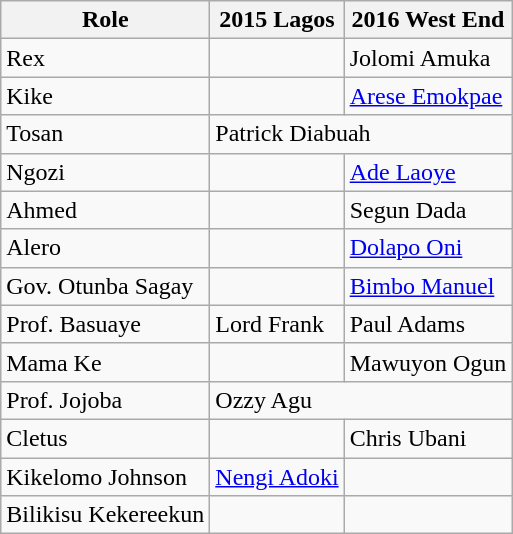<table class="wikitable">
<tr>
<th>Role</th>
<th>2015 Lagos</th>
<th>2016 West End</th>
</tr>
<tr>
<td>Rex</td>
<td></td>
<td>Jolomi Amuka</td>
</tr>
<tr>
<td>Kike</td>
<td></td>
<td><a href='#'>Arese Emokpae</a></td>
</tr>
<tr>
<td>Tosan</td>
<td colspan="2">Patrick Diabuah</td>
</tr>
<tr>
<td>Ngozi</td>
<td></td>
<td><a href='#'>Ade Laoye</a></td>
</tr>
<tr>
<td>Ahmed</td>
<td></td>
<td>Segun Dada</td>
</tr>
<tr>
<td>Alero</td>
<td></td>
<td><a href='#'>Dolapo Oni</a></td>
</tr>
<tr>
<td>Gov. Otunba Sagay</td>
<td></td>
<td><a href='#'>Bimbo Manuel</a></td>
</tr>
<tr>
<td>Prof. Basuaye</td>
<td>Lord Frank</td>
<td>Paul Adams</td>
</tr>
<tr>
<td>Mama Ke</td>
<td></td>
<td>Mawuyon Ogun</td>
</tr>
<tr>
<td>Prof. Jojoba</td>
<td colspan="2">Ozzy Agu</td>
</tr>
<tr>
<td>Cletus</td>
<td></td>
<td>Chris Ubani</td>
</tr>
<tr>
<td>Kikelomo Johnson</td>
<td><a href='#'>Nengi Adoki</a></td>
<td></td>
</tr>
<tr>
<td>Bilikisu Kekereekun</td>
<td></td>
<td></td>
</tr>
</table>
